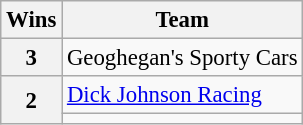<table class="wikitable" style="font-size: 95%;">
<tr>
<th>Wins</th>
<th>Team</th>
</tr>
<tr>
<th>3</th>
<td>Geoghegan's Sporty Cars</td>
</tr>
<tr>
<th rowspan=2>2</th>
<td><a href='#'>Dick Johnson Racing</a></td>
</tr>
<tr>
<td></td>
</tr>
</table>
